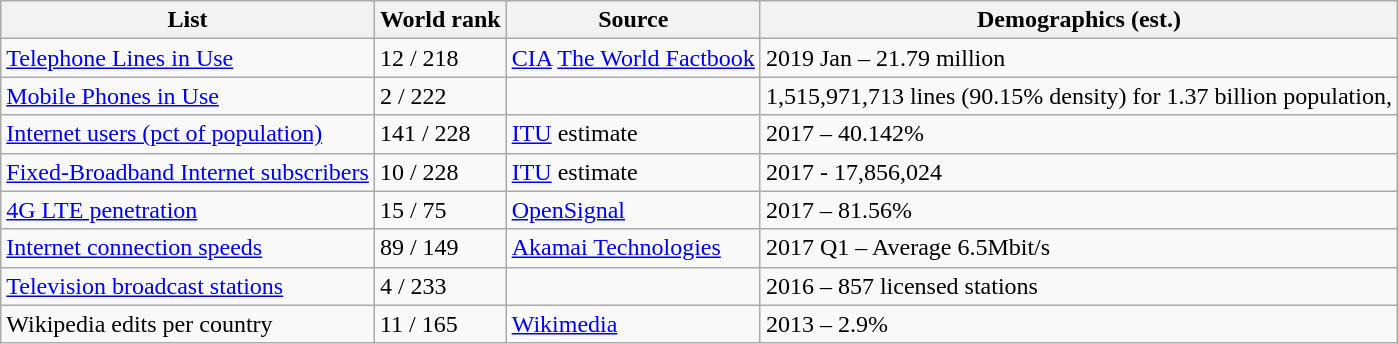<table class="wikitable sortable">
<tr>
<th>List</th>
<th>World rank</th>
<th>Source</th>
<th>Demographics (est.)</th>
</tr>
<tr>
<td><a href='#'>Telephone Lines in Use</a></td>
<td>12 / 218</td>
<td><a href='#'>CIA</a> <a href='#'>The World Factbook</a></td>
<td>2019 Jan – 21.79 million</td>
</tr>
<tr>
<td><a href='#'>Mobile Phones in Use</a></td>
<td>2 / 222</td>
<td></td>
<td>1,515,971,713 lines (90.15% density) for 1.37 billion population, </td>
</tr>
<tr>
<td><a href='#'>Internet users (pct of population)</a></td>
<td>141 / 228</td>
<td><a href='#'>ITU</a> estimate</td>
<td>2017 – 40.142%</td>
</tr>
<tr>
<td><a href='#'>Fixed-Broadband Internet subscribers</a></td>
<td>10 / 228</td>
<td><a href='#'>ITU</a> estimate</td>
<td>2017 - 17,856,024</td>
</tr>
<tr>
<td><a href='#'>4G LTE penetration</a></td>
<td>15 / 75</td>
<td><a href='#'>OpenSignal</a></td>
<td>2017 – 81.56%</td>
</tr>
<tr>
<td><a href='#'>Internet connection speeds</a></td>
<td>89 / 149</td>
<td><a href='#'>Akamai Technologies</a></td>
<td>2017 Q1 – Average 6.5Mbit/s</td>
</tr>
<tr>
<td><a href='#'>Television broadcast stations</a></td>
<td>4 / 233</td>
<td></td>
<td>2016 – 857 licensed stations</td>
</tr>
<tr>
<td>Wikipedia edits per country</td>
<td>11 / 165</td>
<td><a href='#'>Wikimedia</a></td>
<td>2013 – 2.9% </td>
</tr>
</table>
